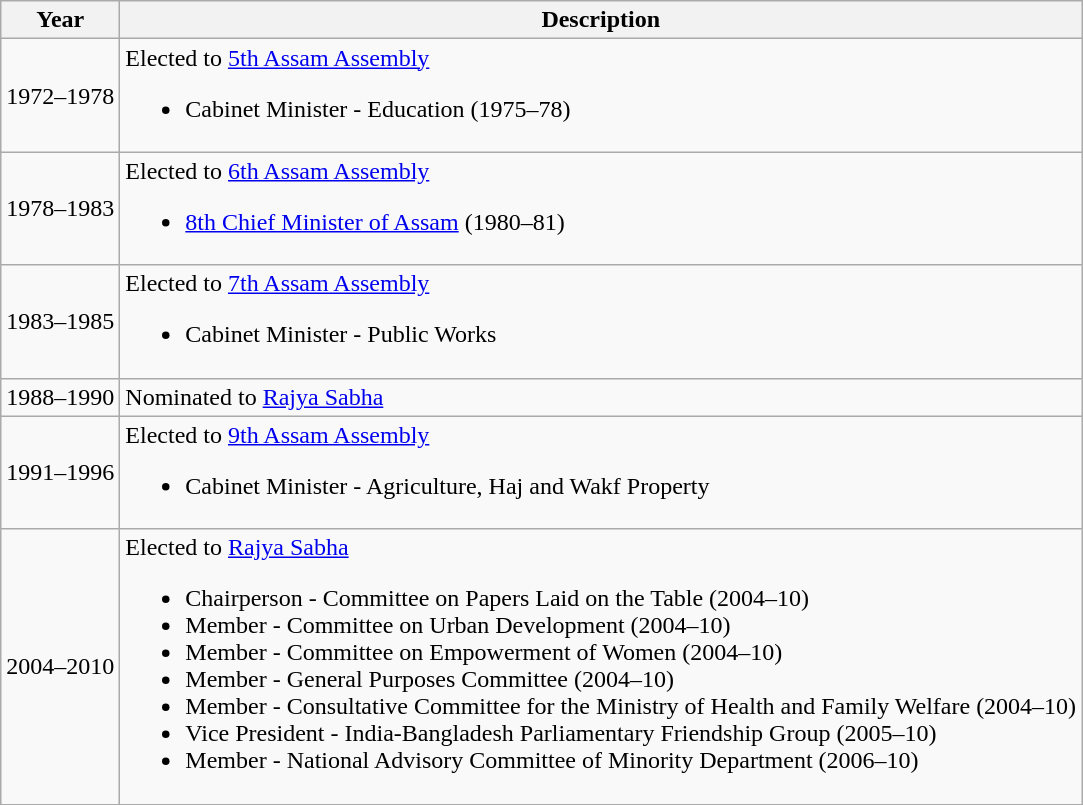<table class="wikitable">
<tr>
<th>Year</th>
<th>Description</th>
</tr>
<tr>
<td>1972–1978</td>
<td>Elected to <a href='#'>5th Assam Assembly</a><br><ul><li>Cabinet Minister - Education (1975–78)</li></ul></td>
</tr>
<tr>
<td>1978–1983</td>
<td>Elected to <a href='#'>6th Assam Assembly</a><br><ul><li><a href='#'>8th Chief Minister of Assam</a> (1980–81)</li></ul></td>
</tr>
<tr>
<td>1983–1985</td>
<td>Elected to <a href='#'>7th Assam Assembly</a><br><ul><li>Cabinet Minister - Public Works</li></ul></td>
</tr>
<tr>
<td>1988–1990</td>
<td>Nominated to <a href='#'>Rajya Sabha</a></td>
</tr>
<tr>
<td>1991–1996</td>
<td>Elected to <a href='#'>9th Assam Assembly</a><br><ul><li>Cabinet Minister - Agriculture, Haj and Wakf Property</li></ul></td>
</tr>
<tr>
<td>2004–2010</td>
<td>Elected to <a href='#'>Rajya Sabha</a><br><ul><li>Chairperson - Committee on Papers Laid on the Table (2004–10)</li><li>Member - Committee on Urban Development (2004–10)</li><li>Member - Committee on Empowerment of Women (2004–10)</li><li>Member - General Purposes Committee (2004–10)</li><li>Member - Consultative Committee for the Ministry of Health and Family Welfare (2004–10)</li><li>Vice President - India-Bangladesh Parliamentary Friendship Group (2005–10)</li><li>Member - National Advisory Committee of Minority Department (2006–10)</li></ul></td>
</tr>
</table>
